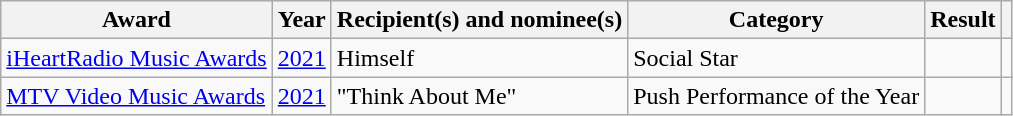<table class="wikitable sortable plainrowheaders" style="width: auto;">
<tr>
<th scope="col">Award</th>
<th scope="col">Year</th>
<th scope="col">Recipient(s) and nominee(s)</th>
<th scope="col">Category</th>
<th scope="col">Result</th>
<th scope="col" class="unsortable"></th>
</tr>
<tr>
<td><a href='#'>iHeartRadio Music Awards</a></td>
<td><a href='#'>2021</a></td>
<td>Himself</td>
<td>Social Star</td>
<td></td>
<td></td>
</tr>
<tr>
<td><a href='#'>MTV Video Music Awards</a></td>
<td><a href='#'>2021</a></td>
<td>"Think About Me"</td>
<td>Push Performance of the Year</td>
<td></td>
<td></td>
</tr>
</table>
